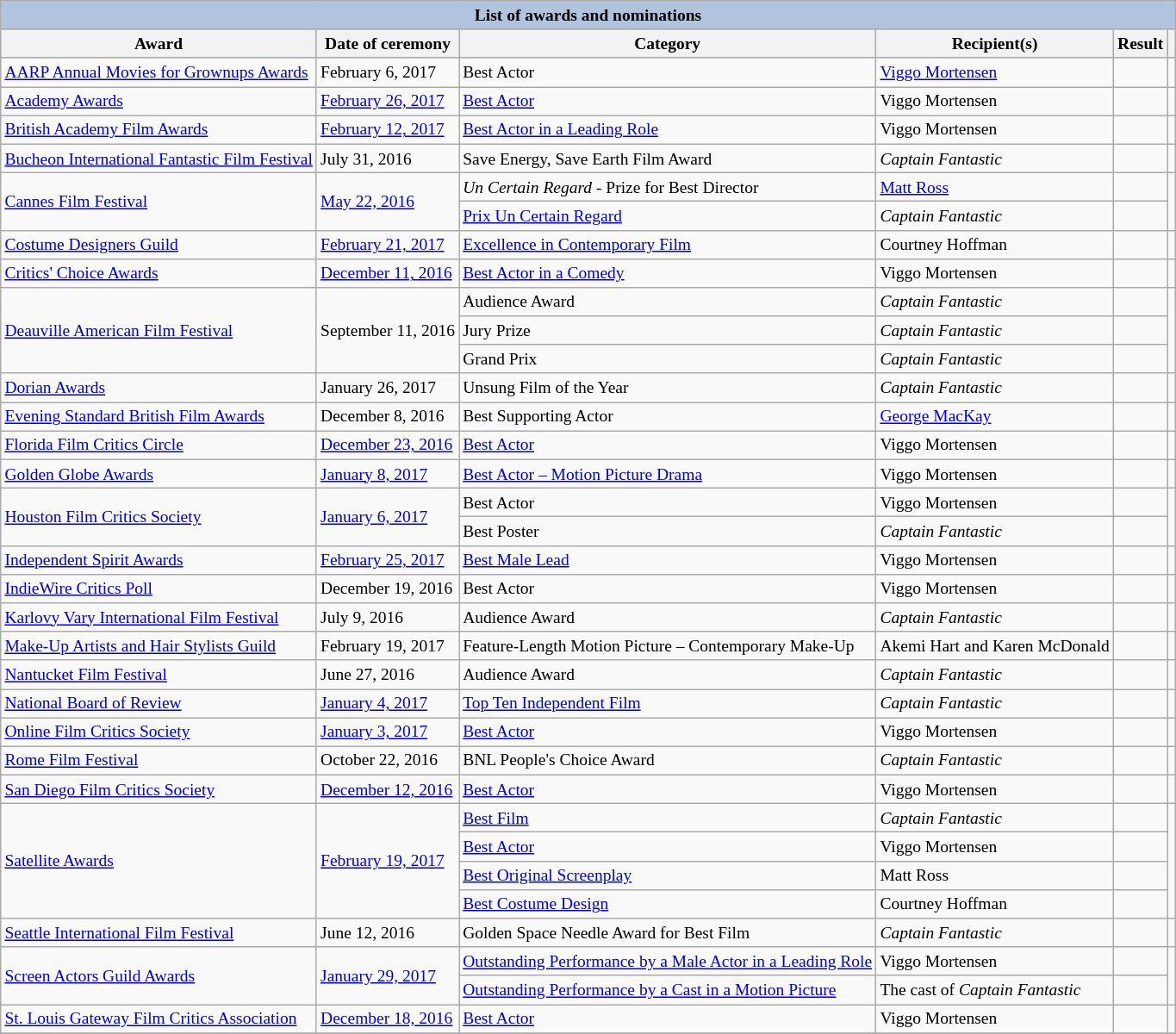<table class="wikitable sortable" style="font-size:small;">
<tr style="background:#ccc; text-align:center;">
<th colspan="6" style="background: LightSteelBlue;">List of awards and nominations</th>
</tr>
<tr style="background:#ccc; text-align:center;">
<th>Award</th>
<th>Date of ceremony</th>
<th>Category</th>
<th>Recipient(s)</th>
<th>Result</th>
<th class="unsortable"></th>
</tr>
<tr>
<td><a href='#'>AARP Annual Movies for Grownups Awards</a></td>
<td>February 6, 2017</td>
<td>Best Actor</td>
<td><a href='#'>Viggo Mortensen</a></td>
<td></td>
<td></td>
</tr>
<tr>
<td><a href='#'>Academy Awards</a></td>
<td><a href='#'>February 26, 2017</a></td>
<td><a href='#'>Best Actor</a></td>
<td>Viggo Mortensen</td>
<td></td>
<td></td>
</tr>
<tr>
<td><a href='#'>British Academy Film Awards</a></td>
<td><a href='#'>February 12, 2017</a></td>
<td><a href='#'>Best Actor in a Leading Role</a></td>
<td>Viggo Mortensen</td>
<td></td>
<td></td>
</tr>
<tr>
<td><a href='#'>Bucheon International Fantastic Film Festival</a></td>
<td>July 31, 2016</td>
<td>Save Energy, Save Earth Film Award</td>
<td><em>Captain Fantastic</em></td>
<td></td>
<td></td>
</tr>
<tr>
<td rowspan="2"><a href='#'>Cannes Film Festival</a></td>
<td rowspan="2"><a href='#'>May 22, 2016</a></td>
<td><em>Un Certain Regard</em> - Prize for Best Director</td>
<td><a href='#'>Matt Ross</a></td>
<td></td>
<td rowspan="2"></td>
</tr>
<tr>
<td><a href='#'>Prix Un Certain Regard</a></td>
<td><em>Captain Fantastic</em></td>
<td></td>
</tr>
<tr>
<td><a href='#'>Costume Designers Guild</a></td>
<td><a href='#'>February 21, 2017</a></td>
<td><a href='#'>Excellence in Contemporary Film</a></td>
<td>Courtney Hoffman</td>
<td></td>
<td></td>
</tr>
<tr>
<td><a href='#'>Critics' Choice Awards</a></td>
<td><a href='#'>December 11, 2016</a></td>
<td><a href='#'>Best Actor in a Comedy</a></td>
<td>Viggo Mortensen</td>
<td></td>
<td></td>
</tr>
<tr>
<td rowspan="3"><a href='#'>Deauville American Film Festival</a></td>
<td rowspan="3">September 11, 2016</td>
<td>Audience Award</td>
<td><em>Captain Fantastic</em></td>
<td></td>
<td rowspan="3"></td>
</tr>
<tr>
<td>Jury Prize</td>
<td><em>Captain Fantastic</em></td>
<td></td>
</tr>
<tr>
<td>Grand Prix</td>
<td><em>Captain Fantastic</em></td>
<td></td>
</tr>
<tr>
<td><a href='#'>Dorian Awards</a></td>
<td>January 26, 2017</td>
<td>Unsung Film of the Year</td>
<td><em>Captain Fantastic</em></td>
<td></td>
<td></td>
</tr>
<tr>
<td><a href='#'>Evening Standard British Film Awards</a></td>
<td>December 8, 2016</td>
<td>Best Supporting Actor</td>
<td><a href='#'>George MacKay</a></td>
<td></td>
<td></td>
</tr>
<tr>
<td><a href='#'>Florida Film Critics Circle</a></td>
<td><a href='#'>December 23, 2016</a></td>
<td><a href='#'>Best Actor</a></td>
<td>Viggo Mortensen</td>
<td></td>
<td></td>
</tr>
<tr>
<td><a href='#'>Golden Globe Awards</a></td>
<td><a href='#'>January 8, 2017</a></td>
<td><a href='#'>Best Actor – Motion Picture Drama</a></td>
<td>Viggo Mortensen</td>
<td></td>
<td></td>
</tr>
<tr>
<td rowspan="2"><a href='#'>Houston Film Critics Society</a></td>
<td rowspan="2"><a href='#'>January 6, 2017</a></td>
<td>Best Actor</td>
<td>Viggo Mortensen</td>
<td></td>
<td rowspan="2"></td>
</tr>
<tr>
<td>Best Poster</td>
<td><em>Captain Fantastic</em></td>
<td></td>
</tr>
<tr>
<td><a href='#'>Independent Spirit Awards</a></td>
<td><a href='#'>February 25, 2017</a></td>
<td><a href='#'>Best Male Lead</a></td>
<td>Viggo Mortensen</td>
<td></td>
<td></td>
</tr>
<tr>
<td><a href='#'>IndieWire Critics Poll</a></td>
<td>December 19, 2016</td>
<td>Best Actor</td>
<td>Viggo Mortensen</td>
<td></td>
<td></td>
</tr>
<tr>
<td><a href='#'>Karlovy Vary International Film Festival</a></td>
<td>July 9, 2016</td>
<td>Audience Award</td>
<td><em>Captain Fantastic</em></td>
<td></td>
<td></td>
</tr>
<tr>
<td><a href='#'>Make-Up Artists and Hair Stylists Guild</a></td>
<td>February 19, 2017</td>
<td>Feature-Length Motion Picture – Contemporary Make-Up</td>
<td>Akemi Hart and Karen McDonald</td>
<td></td>
<td></td>
</tr>
<tr>
<td><a href='#'>Nantucket Film Festival</a></td>
<td>June 27, 2016</td>
<td>Audience Award</td>
<td><em>Captain Fantastic</em></td>
<td></td>
<td></td>
</tr>
<tr>
<td><a href='#'>National Board of Review</a></td>
<td><a href='#'>January 4, 2017</a></td>
<td><a href='#'>Top Ten Independent Film</a></td>
<td><em>Captain Fantastic</em></td>
<td></td>
<td></td>
</tr>
<tr>
<td><a href='#'>Online Film Critics Society</a></td>
<td><a href='#'>January 3, 2017</a></td>
<td><a href='#'>Best Actor</a></td>
<td>Viggo Mortensen</td>
<td></td>
<td></td>
</tr>
<tr>
<td><a href='#'>Rome Film Festival</a></td>
<td>October 22, 2016</td>
<td>BNL People's Choice Award</td>
<td><em>Captain Fantastic</em></td>
<td></td>
<td></td>
</tr>
<tr>
<td><a href='#'>San Diego Film Critics Society</a></td>
<td><a href='#'>December 12, 2016</a></td>
<td><a href='#'>Best Actor</a></td>
<td>Viggo Mortensen</td>
<td></td>
<td></td>
</tr>
<tr>
<td rowspan="4"><a href='#'>Satellite Awards</a></td>
<td rowspan="4"><a href='#'>February 19, 2017</a></td>
<td><a href='#'>Best Film</a></td>
<td><em>Captain Fantastic</em></td>
<td></td>
<td rowspan="4"></td>
</tr>
<tr>
<td><a href='#'>Best Actor</a></td>
<td>Viggo Mortensen</td>
<td></td>
</tr>
<tr>
<td><a href='#'>Best Original Screenplay</a></td>
<td>Matt Ross</td>
<td></td>
</tr>
<tr>
<td><a href='#'>Best Costume Design</a></td>
<td>Courtney Hoffman</td>
<td></td>
</tr>
<tr>
<td><a href='#'>Seattle International Film Festival</a></td>
<td>June 12, 2016</td>
<td>Golden Space Needle Award for Best Film</td>
<td><em>Captain Fantastic</em></td>
<td></td>
<td></td>
</tr>
<tr>
<td rowspan="2"><a href='#'>Screen Actors Guild Awards</a></td>
<td rowspan="2"><a href='#'>January 29, 2017</a></td>
<td><a href='#'>Outstanding Performance by a Male Actor in a Leading Role</a></td>
<td>Viggo Mortensen</td>
<td></td>
<td rowspan="2"></td>
</tr>
<tr>
<td><a href='#'>Outstanding Performance by a Cast in a Motion Picture</a></td>
<td>The cast of <em>Captain Fantastic</em></td>
<td></td>
</tr>
<tr>
<td><a href='#'>St. Louis Gateway Film Critics Association</a></td>
<td><a href='#'>December 18, 2016</a></td>
<td><a href='#'>Best Actor</a></td>
<td>Viggo Mortensen</td>
<td></td>
<td></td>
</tr>
<tr>
</tr>
</table>
